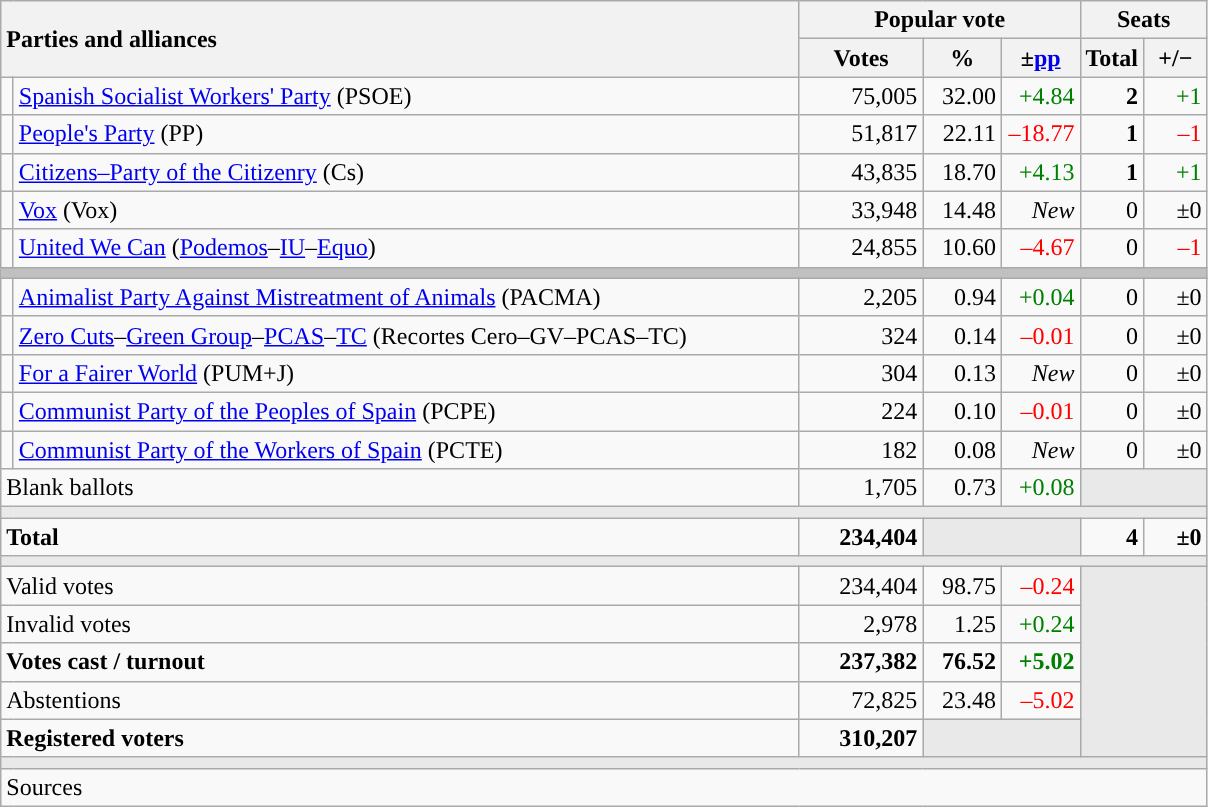<table class="wikitable" style="text-align:right;">
<tr>
<th style="text-align:left;" rowspan="2" colspan="2" width="525">Parties and alliances</th>
<th colspan="3">Popular vote</th>
<th colspan="2">Seats</th>
</tr>
<tr>
<th width="75">Votes</th>
<th width="45">%</th>
<th width="45">±<a href='#'>pp</a></th>
<th width="35">Total</th>
<th width="35">+/−</th>
</tr>
<tr>
<td width="1" style="color:inherit;background:"></td>
<td align="left"><a href='#'>Spanish Socialist Workers' Party</a> (PSOE)</td>
<td>75,005</td>
<td>32.00</td>
<td style="color:green;">+4.84</td>
<td><strong>2</strong></td>
<td style="color:green;">+1</td>
</tr>
<tr>
<td style="color:inherit;background:"></td>
<td align="left"><a href='#'>People's Party</a> (PP)</td>
<td>51,817</td>
<td>22.11</td>
<td style="color:red;">–18.77</td>
<td><strong>1</strong></td>
<td style="color:red;">–1</td>
</tr>
<tr>
<td style="color:inherit;background:"></td>
<td align="left"><a href='#'>Citizens–Party of the Citizenry</a> (Cs)</td>
<td>43,835</td>
<td>18.70</td>
<td style="color:green;">+4.13</td>
<td><strong>1</strong></td>
<td style="color:green;">+1</td>
</tr>
<tr>
<td style="color:inherit;background:"></td>
<td align="left"><a href='#'>Vox</a> (Vox)</td>
<td>33,948</td>
<td>14.48</td>
<td><em>New</em></td>
<td>0</td>
<td>±0</td>
</tr>
<tr>
<td style="color:inherit;background:"></td>
<td align="left"><a href='#'>United We Can</a> (<a href='#'>Podemos</a>–<a href='#'>IU</a>–<a href='#'>Equo</a>)</td>
<td>24,855</td>
<td>10.60</td>
<td style="color:red;">–4.67</td>
<td>0</td>
<td style="color:red;">–1</td>
</tr>
<tr>
<td colspan="7" bgcolor="#C0C0C0"></td>
</tr>
<tr>
<td style="color:inherit;background:"></td>
<td align="left"><a href='#'>Animalist Party Against Mistreatment of Animals</a> (PACMA)</td>
<td>2,205</td>
<td>0.94</td>
<td style="color:green;">+0.04</td>
<td>0</td>
<td>±0</td>
</tr>
<tr>
<td style="color:inherit;background:"></td>
<td align="left"><a href='#'>Zero Cuts</a>–<a href='#'>Green Group</a>–<a href='#'>PCAS</a>–<a href='#'>TC</a> (Recortes Cero–GV–PCAS–TC)</td>
<td>324</td>
<td>0.14</td>
<td style="color:red;">–0.01</td>
<td>0</td>
<td>±0</td>
</tr>
<tr>
<td style="color:inherit;background:"></td>
<td align="left"><a href='#'>For a Fairer World</a> (PUM+J)</td>
<td>304</td>
<td>0.13</td>
<td><em>New</em></td>
<td>0</td>
<td>±0</td>
</tr>
<tr>
<td style="color:inherit;background:"></td>
<td align="left"><a href='#'>Communist Party of the Peoples of Spain</a> (PCPE)</td>
<td>224</td>
<td>0.10</td>
<td style="color:red;">–0.01</td>
<td>0</td>
<td>±0</td>
</tr>
<tr>
<td style="color:inherit;background:"></td>
<td align="left"><a href='#'>Communist Party of the Workers of Spain</a> (PCTE)</td>
<td>182</td>
<td>0.08</td>
<td><em>New</em></td>
<td>0</td>
<td>±0</td>
</tr>
<tr>
<td align="left" colspan="2">Blank ballots</td>
<td>1,705</td>
<td>0.73</td>
<td style="color:green;">+0.08</td>
<td bgcolor="#E9E9E9" colspan="2"></td>
</tr>
<tr>
<td colspan="7" bgcolor="#E9E9E9"></td>
</tr>
<tr style="font-weight:bold;">
<td align="left" colspan="2">Total</td>
<td>234,404</td>
<td bgcolor="#E9E9E9" colspan="2"></td>
<td>4</td>
<td>±0</td>
</tr>
<tr>
<td colspan="7" bgcolor="#E9E9E9"></td>
</tr>
<tr>
<td align="left" colspan="2">Valid votes</td>
<td>234,404</td>
<td>98.75</td>
<td style="color:red;">–0.24</td>
<td bgcolor="#E9E9E9" colspan="2" rowspan="5"></td>
</tr>
<tr>
<td align="left" colspan="2">Invalid votes</td>
<td>2,978</td>
<td>1.25</td>
<td style="color:green;">+0.24</td>
</tr>
<tr style="font-weight:bold;">
<td align="left" colspan="2">Votes cast / turnout</td>
<td>237,382</td>
<td>76.52</td>
<td style="color:green;">+5.02</td>
</tr>
<tr>
<td align="left" colspan="2">Abstentions</td>
<td>72,825</td>
<td>23.48</td>
<td style="color:red;">–5.02</td>
</tr>
<tr style="font-weight:bold;">
<td align="left" colspan="2">Registered voters</td>
<td>310,207</td>
<td bgcolor="#E9E9E9" colspan="2"></td>
</tr>
<tr>
<td colspan="7" bgcolor="#E9E9E9"></td>
</tr>
<tr>
<td align="left" colspan="7">Sources</td>
</tr>
</table>
